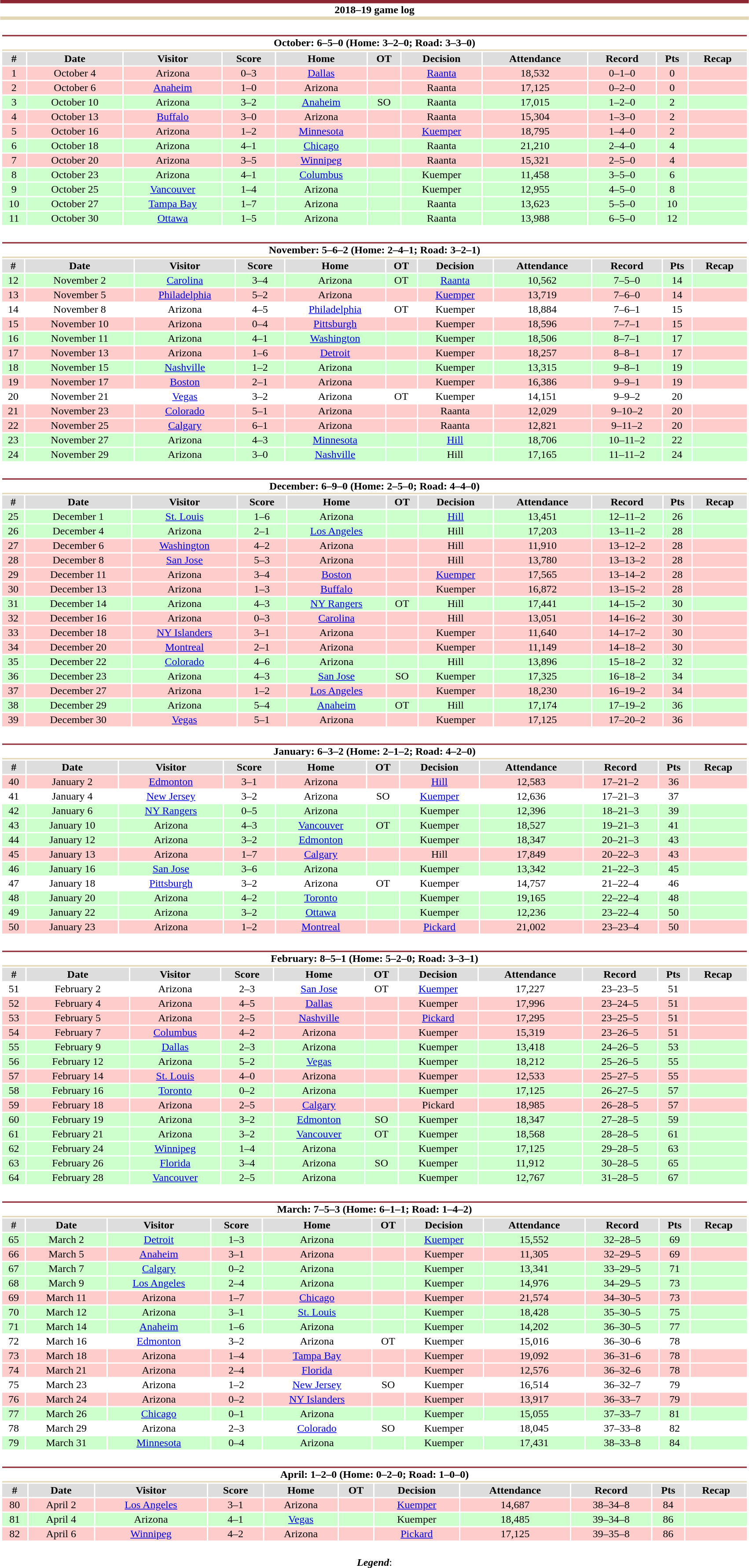<table class="toccolours" style="width:90%; clear:both; margin:1.5em auto; text-align:center;">
<tr>
<th colspan="11" style="background:#FFFFFF; border-top:#8C2633 5px solid; border-bottom:#E2D6B5 5px solid;">2018–19 game log</th>
</tr>
<tr>
<td colspan="11"><br><table class="toccolours collapsible collapsed" style="width:100%;">
<tr>
<th colspan="11" style="background:#FFFFFF; border-top:#8C2633 2px solid; border-bottom:#E2D6B5 2px solid;">October: 6–5–0 (Home: 3–2–0; Road: 3–3–0)</th>
</tr>
<tr style="background:#ddd;">
<th>#</th>
<th>Date</th>
<th>Visitor</th>
<th>Score</th>
<th>Home</th>
<th>OT</th>
<th>Decision</th>
<th>Attendance</th>
<th>Record</th>
<th>Pts</th>
<th>Recap</th>
</tr>
<tr style="background:#fcc;">
<td>1</td>
<td>October 4</td>
<td>Arizona</td>
<td>0–3</td>
<td><a href='#'>Dallas</a></td>
<td></td>
<td><a href='#'>Raanta</a></td>
<td>18,532</td>
<td>0–1–0</td>
<td>0</td>
<td></td>
</tr>
<tr style="background:#fcc;">
<td>2</td>
<td>October 6</td>
<td><a href='#'>Anaheim</a></td>
<td>1–0</td>
<td>Arizona</td>
<td></td>
<td>Raanta</td>
<td>17,125</td>
<td>0–2–0</td>
<td>0</td>
<td></td>
</tr>
<tr style="background:#cfc;">
<td>3</td>
<td>October 10</td>
<td>Arizona</td>
<td>3–2</td>
<td><a href='#'>Anaheim</a></td>
<td>SO</td>
<td>Raanta</td>
<td>17,015</td>
<td>1–2–0</td>
<td>2</td>
<td></td>
</tr>
<tr style="background:#fcc;">
<td>4</td>
<td>October 13</td>
<td><a href='#'>Buffalo</a></td>
<td>3–0</td>
<td>Arizona</td>
<td></td>
<td>Raanta</td>
<td>15,304</td>
<td>1–3–0</td>
<td>2</td>
<td></td>
</tr>
<tr style="background:#fcc;">
<td>5</td>
<td>October 16</td>
<td>Arizona</td>
<td>1–2</td>
<td><a href='#'>Minnesota</a></td>
<td></td>
<td><a href='#'>Kuemper</a></td>
<td>18,795</td>
<td>1–4–0</td>
<td>2</td>
<td></td>
</tr>
<tr style="background:#cfc;">
<td>6</td>
<td>October 18</td>
<td>Arizona</td>
<td>4–1</td>
<td><a href='#'>Chicago</a></td>
<td></td>
<td>Raanta</td>
<td>21,210</td>
<td>2–4–0</td>
<td>4</td>
<td></td>
</tr>
<tr style="background:#fcc;">
<td>7</td>
<td>October 20</td>
<td>Arizona</td>
<td>3–5</td>
<td><a href='#'>Winnipeg</a></td>
<td></td>
<td>Raanta</td>
<td>15,321</td>
<td>2–5–0</td>
<td>4</td>
<td></td>
</tr>
<tr style="background:#cfc;">
<td>8</td>
<td>October 23</td>
<td>Arizona</td>
<td>4–1</td>
<td><a href='#'>Columbus</a></td>
<td></td>
<td>Kuemper</td>
<td>11,458</td>
<td>3–5–0</td>
<td>6</td>
<td></td>
</tr>
<tr style="background:#cfc;">
<td>9</td>
<td>October 25</td>
<td><a href='#'>Vancouver</a></td>
<td>1–4</td>
<td>Arizona</td>
<td></td>
<td>Kuemper</td>
<td>12,955</td>
<td>4–5–0</td>
<td>8</td>
<td></td>
</tr>
<tr style="background:#cfc;">
<td>10</td>
<td>October 27</td>
<td><a href='#'>Tampa Bay</a></td>
<td>1–7</td>
<td>Arizona</td>
<td></td>
<td>Raanta</td>
<td>13,623</td>
<td>5–5–0</td>
<td>10</td>
<td></td>
</tr>
<tr style="background:#cfc;">
<td>11</td>
<td>October 30</td>
<td><a href='#'>Ottawa</a></td>
<td>1–5</td>
<td>Arizona</td>
<td></td>
<td>Raanta</td>
<td>13,988</td>
<td>6–5–0</td>
<td>12</td>
<td></td>
</tr>
</table>
</td>
</tr>
<tr>
<td colspan="11"><br><table class="toccolours collapsible collapsed" style="width:100%;">
<tr>
<th colspan="11" style="background:#FFFFFF; border-top:#8C2633 2px solid; border-bottom:#E2D6B5 2px solid;">November: 5–6–2 (Home: 2–4–1; Road: 3–2–1)</th>
</tr>
<tr style="background:#ddd;">
<th>#</th>
<th>Date</th>
<th>Visitor</th>
<th>Score</th>
<th>Home</th>
<th>OT</th>
<th>Decision</th>
<th>Attendance</th>
<th>Record</th>
<th>Pts</th>
<th>Recap</th>
</tr>
<tr style="background:#cfc;">
<td>12</td>
<td>November 2</td>
<td><a href='#'>Carolina</a></td>
<td>3–4</td>
<td>Arizona</td>
<td>OT</td>
<td><a href='#'>Raanta</a></td>
<td>10,562</td>
<td>7–5–0</td>
<td>14</td>
<td></td>
</tr>
<tr style="background:#fcc;">
<td>13</td>
<td>November 5</td>
<td><a href='#'>Philadelphia</a></td>
<td>5–2</td>
<td>Arizona</td>
<td></td>
<td><a href='#'>Kuemper</a></td>
<td>13,719</td>
<td>7–6–0</td>
<td>14</td>
<td></td>
</tr>
<tr style="background:#fff;">
<td>14</td>
<td>November 8</td>
<td>Arizona</td>
<td>4–5</td>
<td><a href='#'>Philadelphia</a></td>
<td>OT</td>
<td>Kuemper</td>
<td>18,884</td>
<td>7–6–1</td>
<td>15</td>
<td></td>
</tr>
<tr style="background:#fcc;">
<td>15</td>
<td>November 10</td>
<td>Arizona</td>
<td>0–4</td>
<td><a href='#'>Pittsburgh</a></td>
<td></td>
<td>Kuemper</td>
<td>18,596</td>
<td>7–7–1</td>
<td>15</td>
<td></td>
</tr>
<tr style="background:#cfc;">
<td>16</td>
<td>November 11</td>
<td>Arizona</td>
<td>4–1</td>
<td><a href='#'>Washington</a></td>
<td></td>
<td>Kuemper</td>
<td>18,506</td>
<td>8–7–1</td>
<td>17</td>
<td></td>
</tr>
<tr style="background:#fcc;">
<td>17</td>
<td>November 13</td>
<td>Arizona</td>
<td>1–6</td>
<td><a href='#'>Detroit</a></td>
<td></td>
<td>Kuemper</td>
<td>18,257</td>
<td>8–8–1</td>
<td>17</td>
<td></td>
</tr>
<tr style="background:#cfc;">
<td>18</td>
<td>November 15</td>
<td><a href='#'>Nashville</a></td>
<td>1–2</td>
<td>Arizona</td>
<td></td>
<td>Kuemper</td>
<td>13,315</td>
<td>9–8–1</td>
<td>19</td>
<td></td>
</tr>
<tr style="background:#fcc;">
<td>19</td>
<td>November 17</td>
<td><a href='#'>Boston</a></td>
<td>2–1</td>
<td>Arizona</td>
<td></td>
<td>Kuemper</td>
<td>16,386</td>
<td>9–9–1</td>
<td>19</td>
<td></td>
</tr>
<tr style="background:#fff;">
<td>20</td>
<td>November 21</td>
<td><a href='#'>Vegas</a></td>
<td>3–2</td>
<td>Arizona</td>
<td>OT</td>
<td>Kuemper</td>
<td>14,151</td>
<td>9–9–2</td>
<td>20</td>
<td></td>
</tr>
<tr style="background:#fcc;">
<td>21</td>
<td>November 23</td>
<td><a href='#'>Colorado</a></td>
<td>5–1</td>
<td>Arizona</td>
<td></td>
<td>Raanta</td>
<td>12,029</td>
<td>9–10–2</td>
<td>20</td>
<td></td>
</tr>
<tr style="background:#fcc;">
<td>22</td>
<td>November 25</td>
<td><a href='#'>Calgary</a></td>
<td>6–1</td>
<td>Arizona</td>
<td></td>
<td>Raanta</td>
<td>12,821</td>
<td>9–11–2</td>
<td>20</td>
<td></td>
</tr>
<tr style="background:#cfc;">
<td>23</td>
<td>November 27</td>
<td>Arizona</td>
<td>4–3</td>
<td><a href='#'>Minnesota</a></td>
<td></td>
<td><a href='#'>Hill</a></td>
<td>18,706</td>
<td>10–11–2</td>
<td>22</td>
<td></td>
</tr>
<tr style="background:#cfc;">
<td>24</td>
<td>November 29</td>
<td>Arizona</td>
<td>3–0</td>
<td><a href='#'>Nashville</a></td>
<td></td>
<td>Hill</td>
<td>17,165</td>
<td>11–11–2</td>
<td>24</td>
<td></td>
</tr>
</table>
</td>
</tr>
<tr>
<td colspan="11"><br><table class="toccolours collapsible collapsed" style="width:100%;">
<tr>
<th colspan="11" style="background:#FFFFFF; border-top:#8C2633 2px solid; border-bottom:#E2D6B5 2px solid;">December: 6–9–0 (Home: 2–5–0; Road: 4–4–0)</th>
</tr>
<tr style="background:#ddd;">
<th>#</th>
<th>Date</th>
<th>Visitor</th>
<th>Score</th>
<th>Home</th>
<th>OT</th>
<th>Decision</th>
<th>Attendance</th>
<th>Record</th>
<th>Pts</th>
<th>Recap</th>
</tr>
<tr style="background:#cfc;">
<td>25</td>
<td>December 1</td>
<td><a href='#'>St. Louis</a></td>
<td>1–6</td>
<td>Arizona</td>
<td></td>
<td><a href='#'>Hill</a></td>
<td>13,451</td>
<td>12–11–2</td>
<td>26</td>
<td></td>
</tr>
<tr style="background:#cfc;">
<td>26</td>
<td>December 4</td>
<td>Arizona</td>
<td>2–1</td>
<td><a href='#'>Los Angeles</a></td>
<td></td>
<td>Hill</td>
<td>17,203</td>
<td>13–11–2</td>
<td>28</td>
<td></td>
</tr>
<tr style="background:#fcc;">
<td>27</td>
<td>December 6</td>
<td><a href='#'>Washington</a></td>
<td>4–2</td>
<td>Arizona</td>
<td></td>
<td>Hill</td>
<td>11,910</td>
<td>13–12–2</td>
<td>28</td>
<td></td>
</tr>
<tr style="background:#fcc;">
<td>28</td>
<td>December 8</td>
<td><a href='#'>San Jose</a></td>
<td>5–3</td>
<td>Arizona</td>
<td></td>
<td>Hill</td>
<td>13,780</td>
<td>13–13–2</td>
<td>28</td>
<td></td>
</tr>
<tr style="background:#fcc;">
<td>29</td>
<td>December 11</td>
<td>Arizona</td>
<td>3–4</td>
<td><a href='#'>Boston</a></td>
<td></td>
<td><a href='#'>Kuemper</a></td>
<td>17,565</td>
<td>13–14–2</td>
<td>28</td>
<td></td>
</tr>
<tr style="background:#fcc;">
<td>30</td>
<td>December 13</td>
<td>Arizona</td>
<td>1–3</td>
<td><a href='#'>Buffalo</a></td>
<td></td>
<td>Kuemper</td>
<td>16,872</td>
<td>13–15–2</td>
<td>28</td>
<td></td>
</tr>
<tr style="background:#cfc;">
<td>31</td>
<td>December 14</td>
<td>Arizona</td>
<td>4–3</td>
<td><a href='#'>NY Rangers</a></td>
<td>OT</td>
<td>Hill</td>
<td>17,441</td>
<td>14–15–2</td>
<td>30</td>
<td></td>
</tr>
<tr style="background:#fcc;">
<td>32</td>
<td>December 16</td>
<td>Arizona</td>
<td>0–3</td>
<td><a href='#'>Carolina</a></td>
<td></td>
<td>Hill</td>
<td>13,051</td>
<td>14–16–2</td>
<td>30</td>
<td></td>
</tr>
<tr style="background:#fcc;">
<td>33</td>
<td>December 18</td>
<td><a href='#'>NY Islanders</a></td>
<td>3–1</td>
<td>Arizona</td>
<td></td>
<td>Kuemper</td>
<td>11,640</td>
<td>14–17–2</td>
<td>30</td>
<td></td>
</tr>
<tr style="background:#fcc;">
<td>34</td>
<td>December 20</td>
<td><a href='#'>Montreal</a></td>
<td>2–1</td>
<td>Arizona</td>
<td></td>
<td>Kuemper</td>
<td>11,149</td>
<td>14–18–2</td>
<td>30</td>
<td></td>
</tr>
<tr style="background:#cfc;">
<td>35</td>
<td>December 22</td>
<td><a href='#'>Colorado</a></td>
<td>4–6</td>
<td>Arizona</td>
<td></td>
<td>Hill</td>
<td>13,896</td>
<td>15–18–2</td>
<td>32</td>
<td></td>
</tr>
<tr style="background:#cfc;">
<td>36</td>
<td>December 23</td>
<td>Arizona</td>
<td>4–3</td>
<td><a href='#'>San Jose</a></td>
<td>SO</td>
<td>Kuemper</td>
<td>17,325</td>
<td>16–18–2</td>
<td>34</td>
<td></td>
</tr>
<tr style="background:#fcc;">
<td>37</td>
<td>December 27</td>
<td>Arizona</td>
<td>1–2</td>
<td><a href='#'>Los Angeles</a></td>
<td></td>
<td>Kuemper</td>
<td>18,230</td>
<td>16–19–2</td>
<td>34</td>
<td></td>
</tr>
<tr style="background:#cfc;">
<td>38</td>
<td>December 29</td>
<td>Arizona</td>
<td>5–4</td>
<td><a href='#'>Anaheim</a></td>
<td>OT</td>
<td>Hill</td>
<td>17,174</td>
<td>17–19–2</td>
<td>36</td>
<td></td>
</tr>
<tr style="background:#fcc;">
<td>39</td>
<td>December 30</td>
<td><a href='#'>Vegas</a></td>
<td>5–1</td>
<td>Arizona</td>
<td></td>
<td>Kuemper</td>
<td>17,125</td>
<td>17–20–2</td>
<td>36</td>
<td></td>
</tr>
</table>
</td>
</tr>
<tr>
<td colspan="11"><br><table class="toccolours collapsible collapsed" style="width:100%;">
<tr>
<th colspan="11" style="background:#FFFFFF; border-top:#8C2633 2px solid; border-bottom:#E2D6B5 2px solid;">January: 6–3–2 (Home: 2–1–2; Road: 4–2–0)</th>
</tr>
<tr style="background:#ddd;">
<th>#</th>
<th>Date</th>
<th>Visitor</th>
<th>Score</th>
<th>Home</th>
<th>OT</th>
<th>Decision</th>
<th>Attendance</th>
<th>Record</th>
<th>Pts</th>
<th>Recap</th>
</tr>
<tr style="background:#fcc;">
<td>40</td>
<td>January 2</td>
<td><a href='#'>Edmonton</a></td>
<td>3–1</td>
<td>Arizona</td>
<td></td>
<td><a href='#'>Hill</a></td>
<td>12,583</td>
<td>17–21–2</td>
<td>36</td>
<td></td>
</tr>
<tr style="background:#fff;">
<td>41</td>
<td>January 4</td>
<td><a href='#'>New Jersey</a></td>
<td>3–2</td>
<td>Arizona</td>
<td>SO</td>
<td><a href='#'>Kuemper</a></td>
<td>12,636</td>
<td>17–21–3</td>
<td>37</td>
<td></td>
</tr>
<tr style="background:#cfc;">
<td>42</td>
<td>January 6</td>
<td><a href='#'>NY Rangers</a></td>
<td>0–5</td>
<td>Arizona</td>
<td></td>
<td>Kuemper</td>
<td>12,396</td>
<td>18–21–3</td>
<td>39</td>
<td></td>
</tr>
<tr style="background:#cfc;">
<td>43</td>
<td>January 10</td>
<td>Arizona</td>
<td>4–3</td>
<td><a href='#'>Vancouver</a></td>
<td>OT</td>
<td>Kuemper</td>
<td>18,527</td>
<td>19–21–3</td>
<td>41</td>
<td></td>
</tr>
<tr style="background:#cfc;">
<td>44</td>
<td>January 12</td>
<td>Arizona</td>
<td>3–2</td>
<td><a href='#'>Edmonton</a></td>
<td></td>
<td>Kuemper</td>
<td>18,347</td>
<td>20–21–3</td>
<td>43</td>
<td></td>
</tr>
<tr style="background:#fcc;">
<td>45</td>
<td>January 13</td>
<td>Arizona</td>
<td>1–7</td>
<td><a href='#'>Calgary</a></td>
<td></td>
<td>Hill</td>
<td>17,849</td>
<td>20–22–3</td>
<td>43</td>
<td></td>
</tr>
<tr style="background:#cfc;">
<td>46</td>
<td>January 16</td>
<td><a href='#'>San Jose</a></td>
<td>3–6</td>
<td>Arizona</td>
<td></td>
<td>Kuemper</td>
<td>13,342</td>
<td>21–22–3</td>
<td>45</td>
<td></td>
</tr>
<tr style="background:#fff;">
<td>47</td>
<td>January 18</td>
<td><a href='#'>Pittsburgh</a></td>
<td>3–2</td>
<td>Arizona</td>
<td>OT</td>
<td>Kuemper</td>
<td>14,757</td>
<td>21–22–4</td>
<td>46</td>
<td></td>
</tr>
<tr style="background:#cfc;">
<td>48</td>
<td>January 20</td>
<td>Arizona</td>
<td>4–2</td>
<td><a href='#'>Toronto</a></td>
<td></td>
<td>Kuemper</td>
<td>19,165</td>
<td>22–22–4</td>
<td>48</td>
<td></td>
</tr>
<tr style="background:#cfc;">
<td>49</td>
<td>January 22</td>
<td>Arizona</td>
<td>3–2</td>
<td><a href='#'>Ottawa</a></td>
<td></td>
<td>Kuemper</td>
<td>12,236</td>
<td>23–22–4</td>
<td>50</td>
<td></td>
</tr>
<tr style="background:#fcc;">
<td>50</td>
<td>January 23</td>
<td>Arizona</td>
<td>1–2</td>
<td><a href='#'>Montreal</a></td>
<td></td>
<td><a href='#'>Pickard</a></td>
<td>21,002</td>
<td>23–23–4</td>
<td>50</td>
<td></td>
</tr>
</table>
</td>
</tr>
<tr>
<td colspan="11"><br><table class="toccolours collapsible collapsed" style="width:100%;">
<tr>
<th colspan="11" style="background:#FFFFFF; border-top:#8C2633 2px solid; border-bottom:#E2D6B5 2px solid;">February: 8–5–1 (Home: 5–2–0; Road: 3–3–1)</th>
</tr>
<tr style="background:#ddd;">
<th>#</th>
<th>Date</th>
<th>Visitor</th>
<th>Score</th>
<th>Home</th>
<th>OT</th>
<th>Decision</th>
<th>Attendance</th>
<th>Record</th>
<th>Pts</th>
<th>Recap</th>
</tr>
<tr style="background:#fff;">
<td>51</td>
<td>February 2</td>
<td>Arizona</td>
<td>2–3</td>
<td><a href='#'>San Jose</a></td>
<td>OT</td>
<td><a href='#'>Kuemper</a></td>
<td>17,227</td>
<td>23–23–5</td>
<td>51</td>
<td></td>
</tr>
<tr style="background:#fcc;">
<td>52</td>
<td>February 4</td>
<td>Arizona</td>
<td>4–5</td>
<td><a href='#'>Dallas</a></td>
<td></td>
<td>Kuemper</td>
<td>17,996</td>
<td>23–24–5</td>
<td>51</td>
<td></td>
</tr>
<tr style="background:#fcc;">
<td>53</td>
<td>February 5</td>
<td>Arizona</td>
<td>2–5</td>
<td><a href='#'>Nashville</a></td>
<td></td>
<td><a href='#'>Pickard</a></td>
<td>17,295</td>
<td>23–25–5</td>
<td>51</td>
<td></td>
</tr>
<tr style="background:#fcc;">
<td>54</td>
<td>February 7</td>
<td><a href='#'>Columbus</a></td>
<td>4–2</td>
<td>Arizona</td>
<td></td>
<td>Kuemper</td>
<td>15,319</td>
<td>23–26–5</td>
<td>51</td>
<td></td>
</tr>
<tr style="background:#cfc;">
<td>55</td>
<td>February 9</td>
<td><a href='#'>Dallas</a></td>
<td>2–3</td>
<td>Arizona</td>
<td></td>
<td>Kuemper</td>
<td>13,418</td>
<td>24–26–5</td>
<td>53</td>
<td></td>
</tr>
<tr style="background:#cfc;">
<td>56</td>
<td>February 12</td>
<td>Arizona</td>
<td>5–2</td>
<td><a href='#'>Vegas</a></td>
<td></td>
<td>Kuemper</td>
<td>18,212</td>
<td>25–26–5</td>
<td>55</td>
<td></td>
</tr>
<tr style="background:#fcc;">
<td>57</td>
<td>February 14</td>
<td><a href='#'>St. Louis</a></td>
<td>4–0</td>
<td>Arizona</td>
<td></td>
<td>Kuemper</td>
<td>12,533</td>
<td>25–27–5</td>
<td>55</td>
<td></td>
</tr>
<tr style="background:#cfc;">
<td>58</td>
<td>February 16</td>
<td><a href='#'>Toronto</a></td>
<td>0–2</td>
<td>Arizona</td>
<td></td>
<td>Kuemper</td>
<td>17,125</td>
<td>26–27–5</td>
<td>57</td>
<td></td>
</tr>
<tr style="background:#fcc;">
<td>59</td>
<td>February 18</td>
<td>Arizona</td>
<td>2–5</td>
<td><a href='#'>Calgary</a></td>
<td></td>
<td>Pickard</td>
<td>18,985</td>
<td>26–28–5</td>
<td>57</td>
<td></td>
</tr>
<tr style="background:#cfc;">
<td>60</td>
<td>February 19</td>
<td>Arizona</td>
<td>3–2</td>
<td><a href='#'>Edmonton</a></td>
<td>SO</td>
<td>Kuemper</td>
<td>18,347</td>
<td>27–28–5</td>
<td>59</td>
<td></td>
</tr>
<tr style="background:#cfc;">
<td>61</td>
<td>February 21</td>
<td>Arizona</td>
<td>3–2</td>
<td><a href='#'>Vancouver</a></td>
<td>OT</td>
<td>Kuemper</td>
<td>18,568</td>
<td>28–28–5</td>
<td>61</td>
<td></td>
</tr>
<tr style="background:#cfc;">
<td>62</td>
<td>February 24</td>
<td><a href='#'>Winnipeg</a></td>
<td>1–4</td>
<td>Arizona</td>
<td></td>
<td>Kuemper</td>
<td>17,125</td>
<td>29–28–5</td>
<td>63</td>
<td></td>
</tr>
<tr style="background:#cfc;">
<td>63</td>
<td>February 26</td>
<td><a href='#'>Florida</a></td>
<td>3–4</td>
<td>Arizona</td>
<td>SO</td>
<td>Kuemper</td>
<td>11,912</td>
<td>30–28–5</td>
<td>65</td>
<td></td>
</tr>
<tr style="background:#cfc;">
<td>64</td>
<td>February 28</td>
<td><a href='#'>Vancouver</a></td>
<td>2–5</td>
<td>Arizona</td>
<td></td>
<td>Kuemper</td>
<td>12,767</td>
<td>31–28–5</td>
<td>67</td>
<td></td>
</tr>
</table>
</td>
</tr>
<tr>
<td colspan="11"><br><table class="toccolours collapsible collapsed" style="width:100%;">
<tr>
<th colspan="11" style="background:#FFFFFF; border-top:#8C2633 2px solid; border-bottom:#E2D6B5 2px solid;">March: 7–5–3 (Home: 6–1–1; Road: 1–4–2)</th>
</tr>
<tr style="background:#ddd;">
<th>#</th>
<th>Date</th>
<th>Visitor</th>
<th>Score</th>
<th>Home</th>
<th>OT</th>
<th>Decision</th>
<th>Attendance</th>
<th>Record</th>
<th>Pts</th>
<th>Recap</th>
</tr>
<tr style="background:#cfc;">
<td>65</td>
<td>March 2</td>
<td><a href='#'>Detroit</a></td>
<td>1–3</td>
<td>Arizona</td>
<td></td>
<td><a href='#'>Kuemper</a></td>
<td>15,552</td>
<td>32–28–5</td>
<td>69</td>
<td></td>
</tr>
<tr style="background:#fcc;">
<td>66</td>
<td>March 5</td>
<td><a href='#'>Anaheim</a></td>
<td>3–1</td>
<td>Arizona</td>
<td></td>
<td>Kuemper</td>
<td>11,305</td>
<td>32–29–5</td>
<td>69</td>
<td></td>
</tr>
<tr style="background:#cfc;">
<td>67</td>
<td>March 7</td>
<td><a href='#'>Calgary</a></td>
<td>0–2</td>
<td>Arizona</td>
<td></td>
<td>Kuemper</td>
<td>13,341</td>
<td>33–29–5</td>
<td>71</td>
<td></td>
</tr>
<tr style="background:#cfc;">
<td>68</td>
<td>March 9</td>
<td><a href='#'>Los Angeles</a></td>
<td>2–4</td>
<td>Arizona</td>
<td></td>
<td>Kuemper</td>
<td>14,976</td>
<td>34–29–5</td>
<td>73</td>
<td></td>
</tr>
<tr style="background:#fcc;">
<td>69</td>
<td>March 11</td>
<td>Arizona</td>
<td>1–7</td>
<td><a href='#'>Chicago</a></td>
<td></td>
<td>Kuemper</td>
<td>21,574</td>
<td>34–30–5</td>
<td>73</td>
<td></td>
</tr>
<tr style="background:#cfc;">
<td>70</td>
<td>March 12</td>
<td>Arizona</td>
<td>3–1</td>
<td><a href='#'>St. Louis</a></td>
<td></td>
<td>Kuemper</td>
<td>18,428</td>
<td>35–30–5</td>
<td>75</td>
<td></td>
</tr>
<tr style="background:#cfc;">
<td>71</td>
<td>March 14</td>
<td><a href='#'>Anaheim</a></td>
<td>1–6</td>
<td>Arizona</td>
<td></td>
<td>Kuemper</td>
<td>14,202</td>
<td>36–30–5</td>
<td>77</td>
<td></td>
</tr>
<tr style="background:#fff;">
<td>72</td>
<td>March 16</td>
<td><a href='#'>Edmonton</a></td>
<td>3–2</td>
<td>Arizona</td>
<td>OT</td>
<td>Kuemper</td>
<td>15,016</td>
<td>36–30–6</td>
<td>78</td>
<td></td>
</tr>
<tr style="background:#fcc;">
<td>73</td>
<td>March 18</td>
<td>Arizona</td>
<td>1–4</td>
<td><a href='#'>Tampa Bay</a></td>
<td></td>
<td>Kuemper</td>
<td>19,092</td>
<td>36–31–6</td>
<td>78</td>
<td></td>
</tr>
<tr style="background:#fcc;">
<td>74</td>
<td>March 21</td>
<td>Arizona</td>
<td>2–4</td>
<td><a href='#'>Florida</a></td>
<td></td>
<td>Kuemper</td>
<td>12,576</td>
<td>36–32–6</td>
<td>78</td>
<td></td>
</tr>
<tr style="background:#fff;">
<td>75</td>
<td>March 23</td>
<td>Arizona</td>
<td>1–2</td>
<td><a href='#'>New Jersey</a></td>
<td>SO</td>
<td>Kuemper</td>
<td>16,514</td>
<td>36–32–7</td>
<td>79</td>
<td></td>
</tr>
<tr style="background:#fcc;">
<td>76</td>
<td>March 24</td>
<td>Arizona</td>
<td>0–2</td>
<td><a href='#'>NY Islanders</a></td>
<td></td>
<td>Kuemper</td>
<td>13,917</td>
<td>36–33–7</td>
<td>79</td>
<td></td>
</tr>
<tr style="background:#cfc;">
<td>77</td>
<td>March 26</td>
<td><a href='#'>Chicago</a></td>
<td>0–1</td>
<td>Arizona</td>
<td></td>
<td>Kuemper</td>
<td>15,055</td>
<td>37–33–7</td>
<td>81</td>
<td></td>
</tr>
<tr style="background:#fff;">
<td>78</td>
<td>March 29</td>
<td>Arizona</td>
<td>2–3</td>
<td><a href='#'>Colorado</a></td>
<td>SO</td>
<td>Kuemper</td>
<td>18,045</td>
<td>37–33–8</td>
<td>82</td>
<td></td>
</tr>
<tr style="background:#cfc;">
<td>79</td>
<td>March 31</td>
<td><a href='#'>Minnesota</a></td>
<td>0–4</td>
<td>Arizona</td>
<td></td>
<td>Kuemper</td>
<td>17,431</td>
<td>38–33–8</td>
<td>84</td>
<td></td>
</tr>
</table>
</td>
</tr>
<tr>
<td colspan="11"><br><table class="toccolours collapsible collapsed" style="width:100%;">
<tr>
<th colspan="11" style="background:#FFFFFF; border-top:#8C2633 2px solid; border-bottom:#E2D6B5 2px solid;">April: 1–2–0 (Home: 0–2–0; Road: 1–0–0)</th>
</tr>
<tr style="background:#ddd;">
<th>#</th>
<th>Date</th>
<th>Visitor</th>
<th>Score</th>
<th>Home</th>
<th>OT</th>
<th>Decision</th>
<th>Attendance</th>
<th>Record</th>
<th>Pts</th>
<th>Recap</th>
</tr>
<tr style="background:#fcc;">
<td>80</td>
<td>April 2</td>
<td><a href='#'>Los Angeles</a></td>
<td>3–1</td>
<td>Arizona</td>
<td></td>
<td><a href='#'>Kuemper</a></td>
<td>14,687</td>
<td>38–34–8</td>
<td>84</td>
<td></td>
</tr>
<tr style="background:#cfc;">
<td>81</td>
<td>April 4</td>
<td>Arizona</td>
<td>4–1</td>
<td><a href='#'>Vegas</a></td>
<td></td>
<td>Kuemper</td>
<td>18,485</td>
<td>39–34–8</td>
<td>86</td>
<td></td>
</tr>
<tr style="background:#fcc;">
<td>82</td>
<td>April 6</td>
<td><a href='#'>Winnipeg</a></td>
<td>4–2</td>
<td>Arizona</td>
<td></td>
<td><a href='#'>Pickard</a></td>
<td>17,125</td>
<td>39–35–8</td>
<td>86</td>
<td></td>
</tr>
</table>
</td>
</tr>
<tr>
<td colspan="11" style="text-align:center;"><br><strong><em>Legend</em></strong>:


</td>
</tr>
</table>
